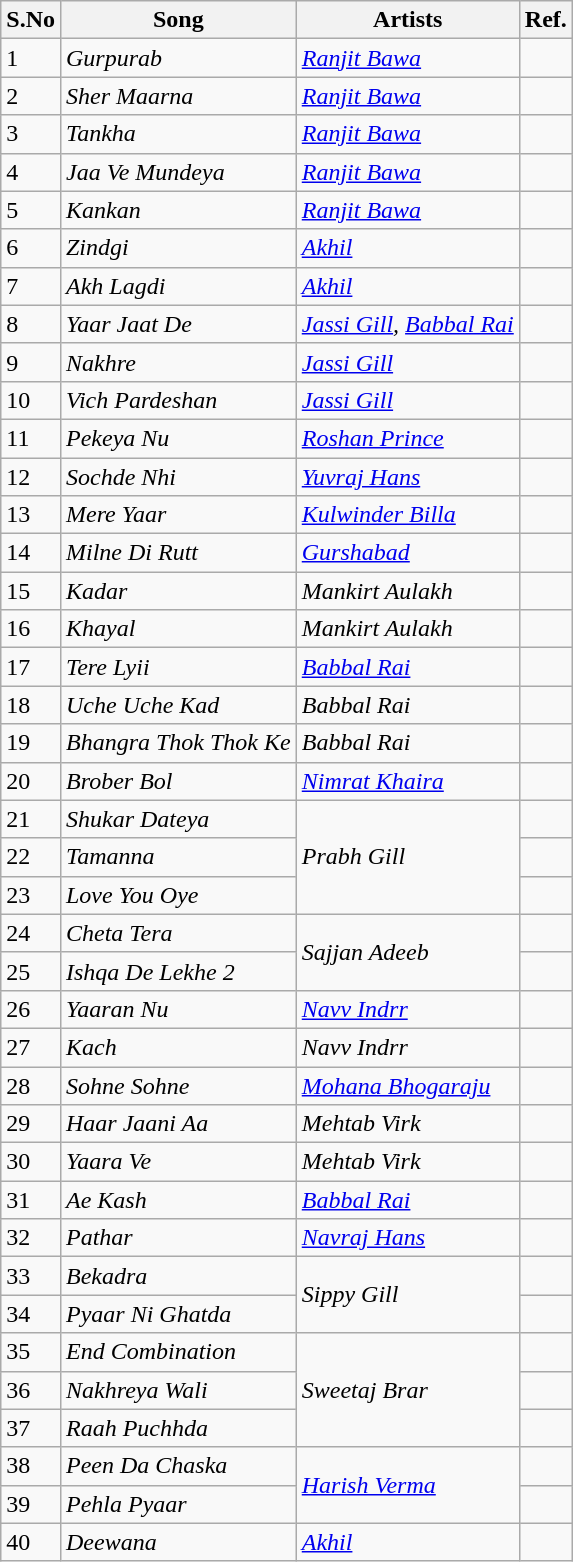<table class=wikitable>
<tr>
<th>S.No</th>
<th>Song</th>
<th>Artists</th>
<th>Ref.</th>
</tr>
<tr>
<td>1</td>
<td><em>Gurpurab</em></td>
<td><em><a href='#'>Ranjit Bawa</a></em></td>
<td></td>
</tr>
<tr>
<td>2</td>
<td><em>Sher Maarna</em></td>
<td><em><a href='#'>Ranjit Bawa</a></em></td>
<td><em></em></td>
</tr>
<tr>
<td>3</td>
<td><em>Tankha</em></td>
<td><em><a href='#'>Ranjit Bawa</a></em></td>
<td><em></em></td>
</tr>
<tr>
<td>4</td>
<td><em>Jaa Ve Mundeya</em></td>
<td><em><a href='#'>Ranjit Bawa</a></em></td>
<td></td>
</tr>
<tr>
<td>5</td>
<td><em>Kankan</em></td>
<td><em><a href='#'>Ranjit Bawa</a></em></td>
<td></td>
</tr>
<tr>
<td>6</td>
<td><em>Zindgi</em></td>
<td><a href='#'><em>Akhil</em></a></td>
<td><em></em></td>
</tr>
<tr>
<td>7</td>
<td><em>Akh Lagdi</em></td>
<td><a href='#'><em>Akhil</em></a></td>
<td></td>
</tr>
<tr>
<td>8</td>
<td><em>Yaar Jaat De</em></td>
<td><em><a href='#'>Jassi Gill</a>, <a href='#'>Babbal Rai</a></em></td>
<td></td>
</tr>
<tr>
<td>9</td>
<td><em>Nakhre</em></td>
<td><em><a href='#'>Jassi Gill</a></em></td>
<td></td>
</tr>
<tr>
<td>10</td>
<td><em>Vich Pardeshan</em></td>
<td><em><a href='#'>Jassi Gill</a></em></td>
<td></td>
</tr>
<tr>
<td>11</td>
<td><em>Pekeya Nu</em></td>
<td><em><a href='#'>Roshan Prince</a></em></td>
<td></td>
</tr>
<tr>
<td>12</td>
<td><em>Sochde Nhi</em></td>
<td><em><a href='#'>Yuvraj Hans</a></em></td>
<td></td>
</tr>
<tr>
<td>13</td>
<td><em>Mere Yaar</em></td>
<td><em><a href='#'>Kulwinder Billa</a></em></td>
<td></td>
</tr>
<tr>
<td>14</td>
<td><em>Milne Di Rutt</em></td>
<td><em><a href='#'>Gurshabad</a></em></td>
<td></td>
</tr>
<tr>
<td>15</td>
<td><em>Kadar</em></td>
<td><em>Mankirt Aulakh</em></td>
<td></td>
</tr>
<tr>
<td>16</td>
<td><em>Khayal</em></td>
<td><em>Mankirt Aulakh</em></td>
<td></td>
</tr>
<tr>
<td>17</td>
<td><em>Tere Lyii</em></td>
<td><em><a href='#'>Babbal Rai</a></em></td>
<td></td>
</tr>
<tr>
<td>18</td>
<td><em>Uche Uche Kad</em></td>
<td><em>Babbal Rai</em></td>
<td></td>
</tr>
<tr>
<td>19</td>
<td><em>Bhangra Thok Thok Ke</em></td>
<td><em>Babbal Rai</em></td>
<td></td>
</tr>
<tr>
<td>20</td>
<td><em>Brober Bol</em></td>
<td><em><a href='#'>Nimrat Khaira</a></em></td>
<td></td>
</tr>
<tr>
<td>21</td>
<td><em>Shukar Dateya</em></td>
<td rowspan="3"><em>Prabh Gill</em></td>
<td></td>
</tr>
<tr>
<td>22</td>
<td><em>Tamanna</em></td>
<td></td>
</tr>
<tr>
<td>23</td>
<td><em>Love You Oye</em></td>
<td></td>
</tr>
<tr>
<td>24</td>
<td><em>Cheta Tera</em></td>
<td rowspan="2"><em>Sajjan Adeeb</em></td>
<td></td>
</tr>
<tr>
<td>25</td>
<td><em>Ishqa De Lekhe 2</em></td>
<td></td>
</tr>
<tr>
<td>26</td>
<td><em>Yaaran Nu</em></td>
<td><a href='#'><em>Navv Indrr</em></a></td>
<td></td>
</tr>
<tr>
<td>27</td>
<td><em>Kach</em></td>
<td><em>Navv Indrr</em></td>
<td></td>
</tr>
<tr>
<td>28</td>
<td><em>Sohne Sohne</em></td>
<td><em><a href='#'>Mohana Bhogaraju</a></em></td>
<td></td>
</tr>
<tr>
<td>29</td>
<td><em>Haar Jaani Aa</em></td>
<td><em>Mehtab Virk</em></td>
<td></td>
</tr>
<tr>
<td>30</td>
<td><em>Yaara Ve</em></td>
<td><em>Mehtab Virk</em></td>
<td></td>
</tr>
<tr>
<td>31</td>
<td><em>Ae Kash</em></td>
<td><em><a href='#'>Babbal Rai</a></em></td>
<td></td>
</tr>
<tr>
<td>32</td>
<td><em>Pathar</em></td>
<td><em><a href='#'>Navraj Hans</a></em></td>
<td></td>
</tr>
<tr>
<td>33</td>
<td><em>Bekadra</em></td>
<td rowspan="2"><em>Sippy Gill</em></td>
<td></td>
</tr>
<tr>
<td>34</td>
<td><em>Pyaar Ni Ghatda</em></td>
<td></td>
</tr>
<tr>
<td>35</td>
<td><em>End Combination</em></td>
<td rowspan="3"><em>Sweetaj Brar</em></td>
<td></td>
</tr>
<tr>
<td>36</td>
<td><em>Nakhreya Wali</em></td>
<td></td>
</tr>
<tr>
<td>37</td>
<td><em>Raah Puchhda</em></td>
<td></td>
</tr>
<tr>
<td>38</td>
<td><em>Peen Da Chaska</em></td>
<td rowspan="2"><em><a href='#'>Harish Verma</a></em></td>
<td></td>
</tr>
<tr>
<td>39</td>
<td><em>Pehla Pyaar</em></td>
<td></td>
</tr>
<tr>
<td>40</td>
<td><em>Deewana</em></td>
<td><em><a href='#'>Akhil</a></em></td>
<td></td>
</tr>
</table>
